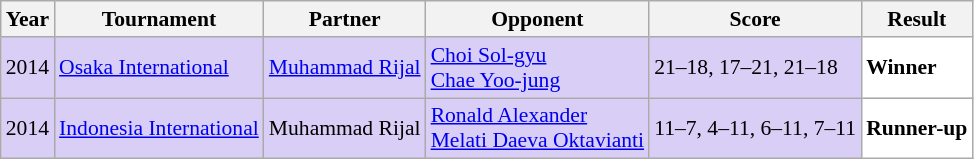<table class="sortable wikitable" style="font-size: 90%">
<tr>
<th>Year</th>
<th>Tournament</th>
<th>Partner</th>
<th>Opponent</th>
<th>Score</th>
<th>Result</th>
</tr>
<tr style="background:#D8CEF6">
<td align="center">2014</td>
<td align="left"><a href='#'>Osaka International</a></td>
<td align="left"> <a href='#'>Muhammad Rijal</a></td>
<td align="left"> <a href='#'>Choi Sol-gyu</a> <br>  <a href='#'>Chae Yoo-jung</a></td>
<td align="left">21–18, 17–21, 21–18</td>
<td style="text-align:left; background:white"> <strong>Winner</strong></td>
</tr>
<tr style="background:#D8CEF6">
<td align="center">2014</td>
<td align="left"><a href='#'>Indonesia International</a></td>
<td align="left"> Muhammad Rijal</td>
<td align="left"> <a href='#'>Ronald Alexander</a> <br>  <a href='#'>Melati Daeva Oktavianti</a></td>
<td align="left">11–7, 4–11, 6–11, 7–11</td>
<td style="text-align:left; background:white"> <strong>Runner-up</strong></td>
</tr>
</table>
